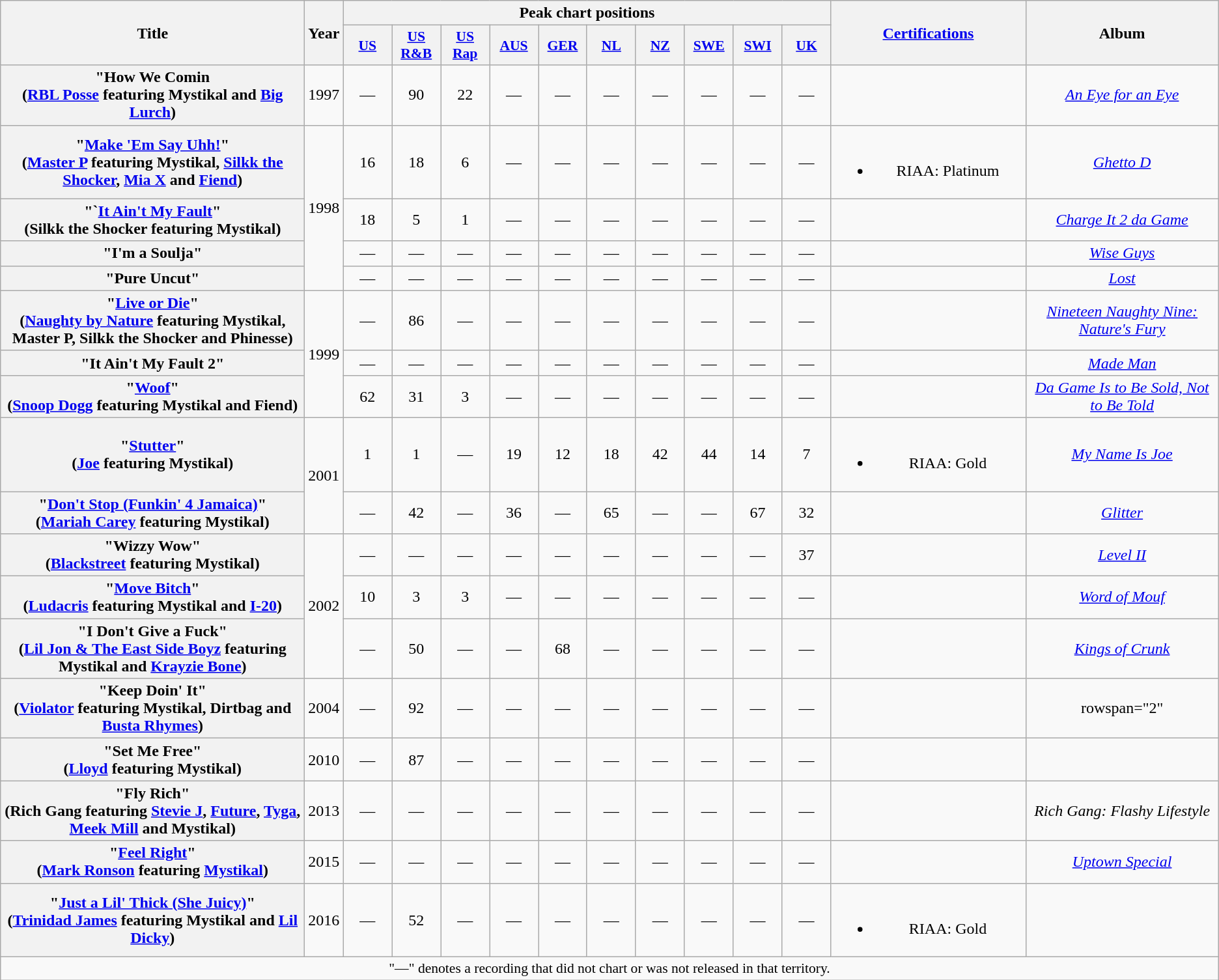<table class="wikitable plainrowheaders" style="text-align:center;" border="1">
<tr>
<th scope="col" rowspan="2" style="width:19em;">Title</th>
<th scope="col" rowspan="2">Year</th>
<th scope="col" colspan="10">Peak chart positions</th>
<th scope="col" rowspan="2" style="width:12em;"><a href='#'>Certifications</a></th>
<th scope="col" rowspan="2">Album</th>
</tr>
<tr>
<th style="width:3em; font-size:90%"><a href='#'>US</a><br></th>
<th style="width:3em; font-size:90%"><a href='#'>US<br>R&B</a><br></th>
<th style="width:3em; font-size:90%"><a href='#'>US<br>Rap</a><br></th>
<th style="width:3em; font-size:90%"><a href='#'>AUS</a><br></th>
<th style="width:3em; font-size:90%"><a href='#'>GER</a><br></th>
<th style="width:3em; font-size:90%"><a href='#'>NL</a><br></th>
<th style="width:3em; font-size:90%"><a href='#'>NZ</a><br></th>
<th style="width:3em; font-size:90%"><a href='#'>SWE</a><br></th>
<th style="width:3em; font-size:90%"><a href='#'>SWI</a><br></th>
<th style="width:3em; font-size:90%"><a href='#'>UK</a><br></th>
</tr>
<tr>
<th scope="row">"How We Comin<br><span>(<a href='#'>RBL Posse</a> featuring Mystikal and <a href='#'>Big Lurch</a>)</span></th>
<td>1997</td>
<td>—</td>
<td>90</td>
<td>22</td>
<td>—</td>
<td>—</td>
<td>—</td>
<td>—</td>
<td>—</td>
<td>—</td>
<td>—</td>
<td></td>
<td><em><a href='#'>An Eye for an Eye</a></em></td>
</tr>
<tr>
<th scope="row">"<a href='#'>Make 'Em Say Uhh!</a>"<br><span>(<a href='#'>Master P</a> featuring Mystikal, <a href='#'>Silkk the Shocker</a>, <a href='#'>Mia X</a> and <a href='#'>Fiend</a>)</span></th>
<td rowspan="4">1998</td>
<td>16</td>
<td>18</td>
<td>6</td>
<td>—</td>
<td>—</td>
<td>—</td>
<td>—</td>
<td>—</td>
<td>—</td>
<td>—</td>
<td><br><ul><li>RIAA: Platinum</li></ul></td>
<td><em><a href='#'>Ghetto D</a></em></td>
</tr>
<tr>
<th scope="row">"`<a href='#'>It Ain't My Fault</a>"<br><span>(Silkk the Shocker featuring Mystikal)</span></th>
<td>18</td>
<td>5</td>
<td>1</td>
<td>—</td>
<td>—</td>
<td>—</td>
<td>—</td>
<td>—</td>
<td>—</td>
<td>—</td>
<td></td>
<td><em><a href='#'>Charge It 2 da Game</a></em></td>
</tr>
<tr>
<th scope="row">"I'm a Soulja"<br></th>
<td>—</td>
<td>—</td>
<td>—</td>
<td>—</td>
<td>—</td>
<td>—</td>
<td>—</td>
<td>—</td>
<td>—</td>
<td>—</td>
<td></td>
<td><em><a href='#'>Wise Guys</a></em></td>
</tr>
<tr>
<th scope="row">"Pure Uncut"<br></th>
<td>—</td>
<td>—</td>
<td>—</td>
<td>—</td>
<td>—</td>
<td>—</td>
<td>—</td>
<td>—</td>
<td>—</td>
<td>—</td>
<td></td>
<td><em><a href='#'>Lost</a></em></td>
</tr>
<tr>
<th scope="row">"<a href='#'>Live or Die</a>"<br><span>(<a href='#'>Naughty by Nature</a> featuring Mystikal, Master P, Silkk the Shocker and Phinesse)</span></th>
<td rowspan="3">1999</td>
<td>—</td>
<td>86</td>
<td>—</td>
<td>—</td>
<td>—</td>
<td>—</td>
<td>—</td>
<td>—</td>
<td>—</td>
<td>—</td>
<td></td>
<td><em><a href='#'>Nineteen Naughty Nine: Nature's Fury</a></em></td>
</tr>
<tr>
<th scope="row">"It Ain't My Fault 2"<br></th>
<td>—</td>
<td>—</td>
<td>—</td>
<td>—</td>
<td>—</td>
<td>—</td>
<td>—</td>
<td>—</td>
<td>—</td>
<td>—</td>
<td></td>
<td><em><a href='#'>Made Man</a></em></td>
</tr>
<tr>
<th scope="row">"<a href='#'>Woof</a>"<br><span>(<a href='#'>Snoop Dogg</a> featuring Mystikal and Fiend)</span></th>
<td>62</td>
<td>31</td>
<td>3</td>
<td>—</td>
<td>—</td>
<td>—</td>
<td>—</td>
<td>—</td>
<td>—</td>
<td>—</td>
<td></td>
<td><em><a href='#'>Da Game Is to Be Sold, Not to Be Told</a></em></td>
</tr>
<tr>
<th scope="row">"<a href='#'>Stutter</a>"<br><span>(<a href='#'>Joe</a> featuring Mystikal)</span></th>
<td rowspan="2">2001</td>
<td>1</td>
<td>1</td>
<td>—</td>
<td>19</td>
<td>12</td>
<td>18</td>
<td>42</td>
<td>44</td>
<td>14</td>
<td>7</td>
<td><br><ul><li>RIAA: Gold</li></ul></td>
<td><em><a href='#'>My Name Is Joe</a></em></td>
</tr>
<tr>
<th scope="row">"<a href='#'>Don't Stop (Funkin' 4 Jamaica)</a>"<br><span>(<a href='#'>Mariah Carey</a> featuring Mystikal)</span></th>
<td>—</td>
<td>42</td>
<td>—</td>
<td>36</td>
<td>—</td>
<td>65</td>
<td>—</td>
<td>—</td>
<td>67</td>
<td>32</td>
<td></td>
<td><em><a href='#'>Glitter</a></em></td>
</tr>
<tr>
<th scope="row">"Wizzy Wow"<br><span>(<a href='#'>Blackstreet</a> featuring Mystikal)</span></th>
<td rowspan="3">2002</td>
<td>—</td>
<td>—</td>
<td>—</td>
<td>—</td>
<td>—</td>
<td>—</td>
<td>—</td>
<td>—</td>
<td>—</td>
<td>37</td>
<td></td>
<td><em><a href='#'>Level II</a></em></td>
</tr>
<tr>
<th scope="row">"<a href='#'>Move Bitch</a>"<br><span>(<a href='#'>Ludacris</a> featuring Mystikal and <a href='#'>I-20</a>)</span></th>
<td>10</td>
<td>3</td>
<td>3</td>
<td>—</td>
<td>—</td>
<td>—</td>
<td>—</td>
<td>—</td>
<td>—</td>
<td>—</td>
<td></td>
<td><em><a href='#'>Word of Mouf</a></em></td>
</tr>
<tr>
<th scope="row">"I Don't Give a Fuck"<br><span>(<a href='#'>Lil Jon & The East Side Boyz</a> featuring Mystikal and <a href='#'>Krayzie Bone</a>)</span></th>
<td>—</td>
<td>50</td>
<td>—</td>
<td>—</td>
<td>68</td>
<td>—</td>
<td>—</td>
<td>—</td>
<td>—</td>
<td>—</td>
<td></td>
<td><em><a href='#'>Kings of Crunk</a></em></td>
</tr>
<tr>
<th scope="row">"Keep Doin' It"<br><span>(<a href='#'>Violator</a> featuring Mystikal, Dirtbag and <a href='#'>Busta Rhymes</a>)</span></th>
<td>2004</td>
<td>—</td>
<td>92</td>
<td>—</td>
<td>—</td>
<td>—</td>
<td>—</td>
<td>—</td>
<td>—</td>
<td>—</td>
<td>—</td>
<td></td>
<td>rowspan="2" </td>
</tr>
<tr>
<th scope="row">"Set Me Free"<br><span>(<a href='#'>Lloyd</a> featuring Mystikal)</span></th>
<td>2010</td>
<td>—</td>
<td>87</td>
<td>—</td>
<td>—</td>
<td>—</td>
<td>—</td>
<td>—</td>
<td>—</td>
<td>—</td>
<td>—</td>
<td></td>
</tr>
<tr>
<th scope="row">"Fly Rich"<br><span>(Rich Gang featuring <a href='#'>Stevie J</a>, <a href='#'>Future</a>, <a href='#'>Tyga</a>, <a href='#'>Meek Mill</a> and Mystikal)</span></th>
<td>2013</td>
<td>—</td>
<td>—</td>
<td>—</td>
<td>—</td>
<td>—</td>
<td>—</td>
<td>—</td>
<td>—</td>
<td>—</td>
<td>—</td>
<td></td>
<td><em>Rich Gang: Flashy Lifestyle</em></td>
</tr>
<tr>
<th scope="row">"<a href='#'>Feel Right</a>"<span><br>(<a href='#'>Mark Ronson</a> featuring <a href='#'>Mystikal</a>)</span></th>
<td>2015</td>
<td>—</td>
<td>—</td>
<td>—</td>
<td>—</td>
<td>—</td>
<td>—</td>
<td>—</td>
<td>—</td>
<td>—</td>
<td>—</td>
<td></td>
<td><em><a href='#'>Uptown Special</a></em></td>
</tr>
<tr>
<th scope="row">"<a href='#'>Just a Lil' Thick (She Juicy)</a>"<span><br>(<a href='#'>Trinidad James</a> featuring Mystikal and <a href='#'>Lil Dicky</a>)</span></th>
<td>2016</td>
<td>—</td>
<td>52</td>
<td>—</td>
<td>—</td>
<td>—</td>
<td>—</td>
<td>—</td>
<td>—</td>
<td>—</td>
<td>—</td>
<td><br><ul><li>RIAA: Gold</li></ul></td>
<td></td>
</tr>
<tr>
<td colspan="14" style="font-size:90%">"—" denotes a recording that did not chart or was not released in that territory.</td>
</tr>
</table>
